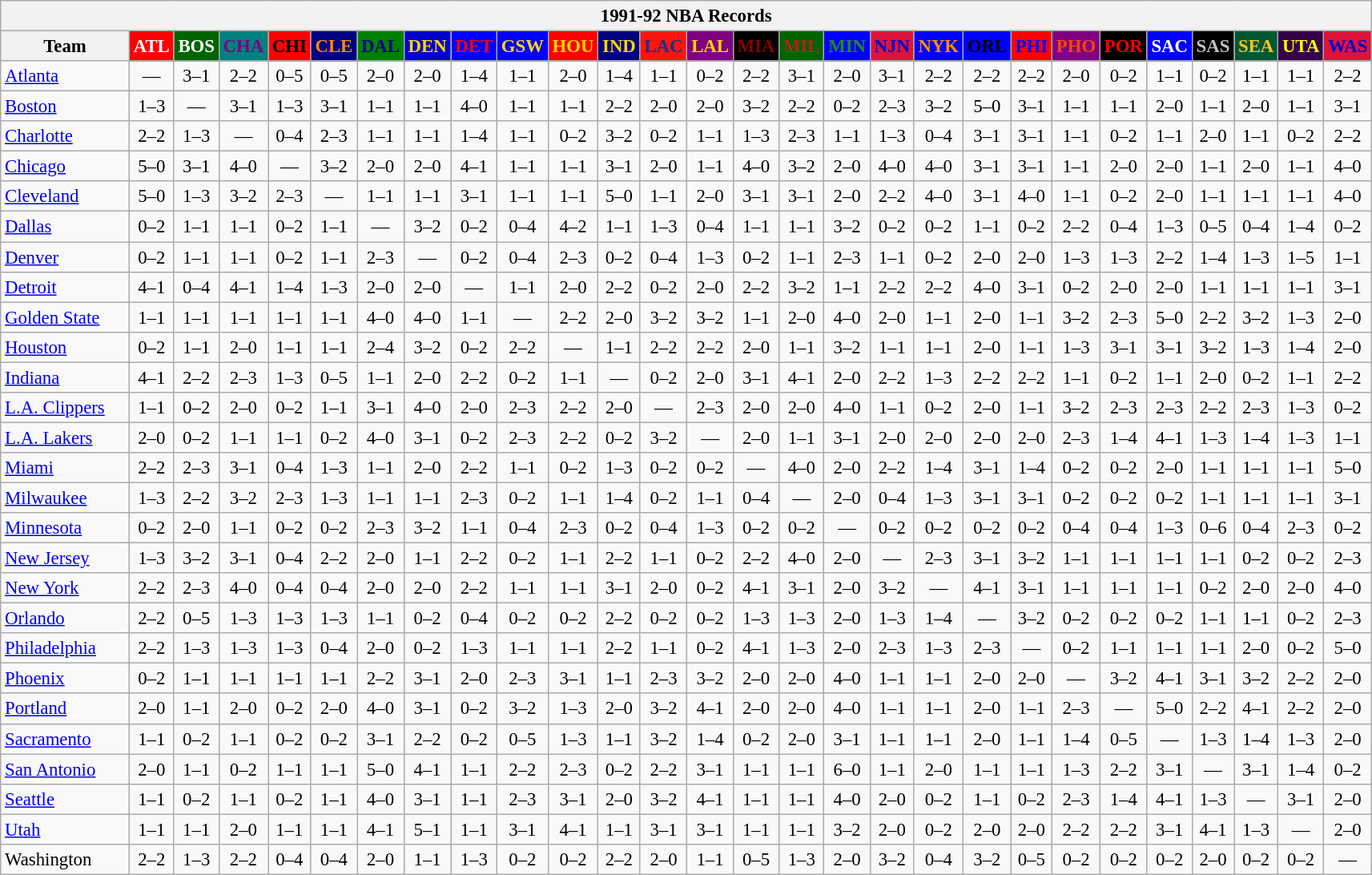<table class="wikitable" style="font-size:95%; text-align:center;">
<tr>
<th colspan=28>1991-92 NBA Records</th>
</tr>
<tr>
<th width=100>Team</th>
<th style="background:#FF0000;color:#FFFFFF;width=35">ATL</th>
<th style="background:#006400;color:#FFFFFF;width=35">BOS</th>
<th style="background:#008080;color:#800080;width=35">CHA</th>
<th style="background:#FF0000;color:#000000;width=35">CHI</th>
<th style="background:#000080;color:#FF8C00;width=35">CLE</th>
<th style="background:#008000;color:#00008B;width=35">DAL</th>
<th style="background:#0000CD;color:#FFD700;width=35">DEN</th>
<th style="background:#0000FF;color:#FF0000;width=35">DET</th>
<th style="background:#0000FF;color:#FFD700;width=35">GSW</th>
<th style="background:#FF0000;color:#FFD700;width=35">HOU</th>
<th style="background:#000080;color:#FFD700;width=35">IND</th>
<th style="background:#F9160D;color:#1A2E8B;width=35">LAC</th>
<th style="background:#800080;color:#FFD700;width=35">LAL</th>
<th style="background:#000000;color:#8B0000;width=35">MIA</th>
<th style="background:#006400;color:#B22222;width=35">MIL</th>
<th style="background:#0000FF;color:#228B22;width=35">MIN</th>
<th style="background:#DC143C;color:#0000CD;width=35">NJN</th>
<th style="background:#0000FF;color:#FF8C00;width=35">NYK</th>
<th style="background:#0000FF;color:#000000;width=35">ORL</th>
<th style="background:#FF0000;color:#0000FF;width=35">PHI</th>
<th style="background:#800080;color:#FF4500;width=35">PHO</th>
<th style="background:#000000;color:#FF0000;width=35">POR</th>
<th style="background:#0000FF;color:#FFFFFF;width=35">SAC</th>
<th style="background:#000000;color:#C0C0C0;width=35">SAS</th>
<th style="background:#005831;color:#FFC322;width=35">SEA</th>
<th style="background:#36004A;color:#FFFF00;width=35">UTA</th>
<th style="background:#DC143C;color:#0000CD;width=35">WAS</th>
</tr>
<tr>
<td style="text-align:left;"><a href='#'>Atlanta</a></td>
<td>—</td>
<td>3–1</td>
<td>2–2</td>
<td>0–5</td>
<td>0–5</td>
<td>2–0</td>
<td>2–0</td>
<td>1–4</td>
<td>1–1</td>
<td>2–0</td>
<td>1–4</td>
<td>1–1</td>
<td>0–2</td>
<td>2–2</td>
<td>3–1</td>
<td>2–0</td>
<td>3–1</td>
<td>2–2</td>
<td>2–2</td>
<td>2–2</td>
<td>2–0</td>
<td>0–2</td>
<td>1–1</td>
<td>0–2</td>
<td>1–1</td>
<td>1–1</td>
<td>2–2</td>
</tr>
<tr>
<td style="text-align:left;"><a href='#'>Boston</a></td>
<td>1–3</td>
<td>—</td>
<td>3–1</td>
<td>1–3</td>
<td>3–1</td>
<td>1–1</td>
<td>1–1</td>
<td>4–0</td>
<td>1–1</td>
<td>1–1</td>
<td>2–2</td>
<td>2–0</td>
<td>2–0</td>
<td>3–2</td>
<td>2–2</td>
<td>0–2</td>
<td>2–3</td>
<td>3–2</td>
<td>5–0</td>
<td>3–1</td>
<td>1–1</td>
<td>1–1</td>
<td>2–0</td>
<td>1–1</td>
<td>2–0</td>
<td>1–1</td>
<td>3–1</td>
</tr>
<tr>
<td style="text-align:left;"><a href='#'>Charlotte</a></td>
<td>2–2</td>
<td>1–3</td>
<td>—</td>
<td>0–4</td>
<td>2–3</td>
<td>1–1</td>
<td>1–1</td>
<td>1–4</td>
<td>1–1</td>
<td>0–2</td>
<td>3–2</td>
<td>0–2</td>
<td>1–1</td>
<td>1–3</td>
<td>2–3</td>
<td>1–1</td>
<td>1–3</td>
<td>0–4</td>
<td>3–1</td>
<td>3–1</td>
<td>1–1</td>
<td>0–2</td>
<td>1–1</td>
<td>2–0</td>
<td>1–1</td>
<td>0–2</td>
<td>2–2</td>
</tr>
<tr>
<td style="text-align:left;"><a href='#'>Chicago</a></td>
<td>5–0</td>
<td>3–1</td>
<td>4–0</td>
<td>—</td>
<td>3–2</td>
<td>2–0</td>
<td>2–0</td>
<td>4–1</td>
<td>1–1</td>
<td>1–1</td>
<td>3–1</td>
<td>2–0</td>
<td>1–1</td>
<td>4–0</td>
<td>3–2</td>
<td>2–0</td>
<td>4–0</td>
<td>4–0</td>
<td>3–1</td>
<td>3–1</td>
<td>1–1</td>
<td>2–0</td>
<td>2–0</td>
<td>1–1</td>
<td>2–0</td>
<td>1–1</td>
<td>4–0</td>
</tr>
<tr>
<td style="text-align:left;"><a href='#'>Cleveland</a></td>
<td>5–0</td>
<td>1–3</td>
<td>3–2</td>
<td>2–3</td>
<td>—</td>
<td>1–1</td>
<td>1–1</td>
<td>3–1</td>
<td>1–1</td>
<td>1–1</td>
<td>5–0</td>
<td>1–1</td>
<td>2–0</td>
<td>3–1</td>
<td>3–1</td>
<td>2–0</td>
<td>2–2</td>
<td>4–0</td>
<td>3–1</td>
<td>4–0</td>
<td>1–1</td>
<td>0–2</td>
<td>2–0</td>
<td>1–1</td>
<td>1–1</td>
<td>1–1</td>
<td>4–0</td>
</tr>
<tr>
<td style="text-align:left;"><a href='#'>Dallas</a></td>
<td>0–2</td>
<td>1–1</td>
<td>1–1</td>
<td>0–2</td>
<td>1–1</td>
<td>—</td>
<td>3–2</td>
<td>0–2</td>
<td>0–4</td>
<td>4–2</td>
<td>1–1</td>
<td>1–3</td>
<td>0–4</td>
<td>1–1</td>
<td>1–1</td>
<td>3–2</td>
<td>0–2</td>
<td>0–2</td>
<td>1–1</td>
<td>0–2</td>
<td>2–2</td>
<td>0–4</td>
<td>1–3</td>
<td>0–5</td>
<td>0–4</td>
<td>1–4</td>
<td>0–2</td>
</tr>
<tr>
<td style="text-align:left;"><a href='#'>Denver</a></td>
<td>0–2</td>
<td>1–1</td>
<td>1–1</td>
<td>0–2</td>
<td>1–1</td>
<td>2–3</td>
<td>—</td>
<td>0–2</td>
<td>0–4</td>
<td>2–3</td>
<td>0–2</td>
<td>0–4</td>
<td>1–3</td>
<td>0–2</td>
<td>1–1</td>
<td>2–3</td>
<td>1–1</td>
<td>0–2</td>
<td>2–0</td>
<td>2–0</td>
<td>1–3</td>
<td>1–3</td>
<td>2–2</td>
<td>1–4</td>
<td>1–3</td>
<td>1–5</td>
<td>1–1</td>
</tr>
<tr>
<td style="text-align:left;"><a href='#'>Detroit</a></td>
<td>4–1</td>
<td>0–4</td>
<td>4–1</td>
<td>1–4</td>
<td>1–3</td>
<td>2–0</td>
<td>2–0</td>
<td>—</td>
<td>1–1</td>
<td>2–0</td>
<td>2–2</td>
<td>0–2</td>
<td>2–0</td>
<td>2–2</td>
<td>3–2</td>
<td>1–1</td>
<td>2–2</td>
<td>2–2</td>
<td>4–0</td>
<td>3–1</td>
<td>0–2</td>
<td>2–0</td>
<td>2–0</td>
<td>1–1</td>
<td>1–1</td>
<td>1–1</td>
<td>3–1</td>
</tr>
<tr>
<td style="text-align:left;"><a href='#'>Golden State</a></td>
<td>1–1</td>
<td>1–1</td>
<td>1–1</td>
<td>1–1</td>
<td>1–1</td>
<td>4–0</td>
<td>4–0</td>
<td>1–1</td>
<td>—</td>
<td>2–2</td>
<td>2–0</td>
<td>3–2</td>
<td>3–2</td>
<td>1–1</td>
<td>2–0</td>
<td>4–0</td>
<td>2–0</td>
<td>1–1</td>
<td>2–0</td>
<td>1–1</td>
<td>3–2</td>
<td>2–3</td>
<td>5–0</td>
<td>2–2</td>
<td>3–2</td>
<td>1–3</td>
<td>2–0</td>
</tr>
<tr>
<td style="text-align:left;"><a href='#'>Houston</a></td>
<td>0–2</td>
<td>1–1</td>
<td>2–0</td>
<td>1–1</td>
<td>1–1</td>
<td>2–4</td>
<td>3–2</td>
<td>0–2</td>
<td>2–2</td>
<td>—</td>
<td>1–1</td>
<td>2–2</td>
<td>2–2</td>
<td>2–0</td>
<td>1–1</td>
<td>3–2</td>
<td>1–1</td>
<td>1–1</td>
<td>2–0</td>
<td>1–1</td>
<td>1–3</td>
<td>3–1</td>
<td>3–1</td>
<td>3–2</td>
<td>1–3</td>
<td>1–4</td>
<td>2–0</td>
</tr>
<tr>
<td style="text-align:left;"><a href='#'>Indiana</a></td>
<td>4–1</td>
<td>2–2</td>
<td>2–3</td>
<td>1–3</td>
<td>0–5</td>
<td>1–1</td>
<td>2–0</td>
<td>2–2</td>
<td>0–2</td>
<td>1–1</td>
<td>—</td>
<td>0–2</td>
<td>2–0</td>
<td>3–1</td>
<td>4–1</td>
<td>2–0</td>
<td>2–2</td>
<td>1–3</td>
<td>2–2</td>
<td>2–2</td>
<td>1–1</td>
<td>0–2</td>
<td>1–1</td>
<td>2–0</td>
<td>0–2</td>
<td>1–1</td>
<td>2–2</td>
</tr>
<tr>
<td style="text-align:left;"><a href='#'>L.A. Clippers</a></td>
<td>1–1</td>
<td>0–2</td>
<td>2–0</td>
<td>0–2</td>
<td>1–1</td>
<td>3–1</td>
<td>4–0</td>
<td>2–0</td>
<td>2–3</td>
<td>2–2</td>
<td>2–0</td>
<td>—</td>
<td>2–3</td>
<td>2–0</td>
<td>2–0</td>
<td>4–0</td>
<td>1–1</td>
<td>0–2</td>
<td>2–0</td>
<td>1–1</td>
<td>3–2</td>
<td>2–3</td>
<td>2–3</td>
<td>2–2</td>
<td>2–3</td>
<td>1–3</td>
<td>0–2</td>
</tr>
<tr>
<td style="text-align:left;"><a href='#'>L.A. Lakers</a></td>
<td>2–0</td>
<td>0–2</td>
<td>1–1</td>
<td>1–1</td>
<td>0–2</td>
<td>4–0</td>
<td>3–1</td>
<td>0–2</td>
<td>2–3</td>
<td>2–2</td>
<td>0–2</td>
<td>3–2</td>
<td>—</td>
<td>2–0</td>
<td>1–1</td>
<td>3–1</td>
<td>2–0</td>
<td>2–0</td>
<td>2–0</td>
<td>2–0</td>
<td>2–3</td>
<td>1–4</td>
<td>4–1</td>
<td>1–3</td>
<td>1–4</td>
<td>1–3</td>
<td>1–1</td>
</tr>
<tr>
<td style="text-align:left;"><a href='#'>Miami</a></td>
<td>2–2</td>
<td>2–3</td>
<td>3–1</td>
<td>0–4</td>
<td>1–3</td>
<td>1–1</td>
<td>2–0</td>
<td>2–2</td>
<td>1–1</td>
<td>0–2</td>
<td>1–3</td>
<td>0–2</td>
<td>0–2</td>
<td>—</td>
<td>4–0</td>
<td>2–0</td>
<td>2–2</td>
<td>1–4</td>
<td>3–1</td>
<td>1–4</td>
<td>0–2</td>
<td>0–2</td>
<td>2–0</td>
<td>1–1</td>
<td>1–1</td>
<td>1–1</td>
<td>5–0</td>
</tr>
<tr>
<td style="text-align:left;"><a href='#'>Milwaukee</a></td>
<td>1–3</td>
<td>2–2</td>
<td>3–2</td>
<td>2–3</td>
<td>1–3</td>
<td>1–1</td>
<td>1–1</td>
<td>2–3</td>
<td>0–2</td>
<td>1–1</td>
<td>1–4</td>
<td>0–2</td>
<td>1–1</td>
<td>0–4</td>
<td>—</td>
<td>2–0</td>
<td>0–4</td>
<td>1–3</td>
<td>3–1</td>
<td>3–1</td>
<td>0–2</td>
<td>0–2</td>
<td>0–2</td>
<td>1–1</td>
<td>1–1</td>
<td>1–1</td>
<td>3–1</td>
</tr>
<tr>
<td style="text-align:left;"><a href='#'>Minnesota</a></td>
<td>0–2</td>
<td>2–0</td>
<td>1–1</td>
<td>0–2</td>
<td>0–2</td>
<td>2–3</td>
<td>3–2</td>
<td>1–1</td>
<td>0–4</td>
<td>2–3</td>
<td>0–2</td>
<td>0–4</td>
<td>1–3</td>
<td>0–2</td>
<td>0–2</td>
<td>—</td>
<td>0–2</td>
<td>0–2</td>
<td>0–2</td>
<td>0–2</td>
<td>0–4</td>
<td>0–4</td>
<td>1–3</td>
<td>0–6</td>
<td>0–4</td>
<td>2–3</td>
<td>0–2</td>
</tr>
<tr>
<td style="text-align:left;"><a href='#'>New Jersey</a></td>
<td>1–3</td>
<td>3–2</td>
<td>3–1</td>
<td>0–4</td>
<td>2–2</td>
<td>2–0</td>
<td>1–1</td>
<td>2–2</td>
<td>0–2</td>
<td>1–1</td>
<td>2–2</td>
<td>1–1</td>
<td>0–2</td>
<td>2–2</td>
<td>4–0</td>
<td>2–0</td>
<td>—</td>
<td>2–3</td>
<td>3–1</td>
<td>3–2</td>
<td>1–1</td>
<td>1–1</td>
<td>1–1</td>
<td>1–1</td>
<td>0–2</td>
<td>0–2</td>
<td>2–3</td>
</tr>
<tr>
<td style="text-align:left;"><a href='#'>New York</a></td>
<td>2–2</td>
<td>2–3</td>
<td>4–0</td>
<td>0–4</td>
<td>0–4</td>
<td>2–0</td>
<td>2–0</td>
<td>2–2</td>
<td>1–1</td>
<td>1–1</td>
<td>3–1</td>
<td>2–0</td>
<td>0–2</td>
<td>4–1</td>
<td>3–1</td>
<td>2–0</td>
<td>3–2</td>
<td>—</td>
<td>4–1</td>
<td>3–1</td>
<td>1–1</td>
<td>1–1</td>
<td>1–1</td>
<td>0–2</td>
<td>2–0</td>
<td>2–0</td>
<td>4–0</td>
</tr>
<tr>
<td style="text-align:left;"><a href='#'>Orlando</a></td>
<td>2–2</td>
<td>0–5</td>
<td>1–3</td>
<td>1–3</td>
<td>1–3</td>
<td>1–1</td>
<td>0–2</td>
<td>0–4</td>
<td>0–2</td>
<td>0–2</td>
<td>2–2</td>
<td>0–2</td>
<td>0–2</td>
<td>1–3</td>
<td>1–3</td>
<td>2–0</td>
<td>1–3</td>
<td>1–4</td>
<td>—</td>
<td>3–2</td>
<td>0–2</td>
<td>0–2</td>
<td>0–2</td>
<td>1–1</td>
<td>1–1</td>
<td>0–2</td>
<td>2–3</td>
</tr>
<tr>
<td style="text-align:left;"><a href='#'>Philadelphia</a></td>
<td>2–2</td>
<td>1–3</td>
<td>1–3</td>
<td>1–3</td>
<td>0–4</td>
<td>2–0</td>
<td>0–2</td>
<td>1–3</td>
<td>1–1</td>
<td>1–1</td>
<td>2–2</td>
<td>1–1</td>
<td>0–2</td>
<td>4–1</td>
<td>1–3</td>
<td>2–0</td>
<td>2–3</td>
<td>1–3</td>
<td>2–3</td>
<td>—</td>
<td>0–2</td>
<td>1–1</td>
<td>1–1</td>
<td>1–1</td>
<td>2–0</td>
<td>0–2</td>
<td>5–0</td>
</tr>
<tr>
<td style="text-align:left;"><a href='#'>Phoenix</a></td>
<td>0–2</td>
<td>1–1</td>
<td>1–1</td>
<td>1–1</td>
<td>1–1</td>
<td>2–2</td>
<td>3–1</td>
<td>2–0</td>
<td>2–3</td>
<td>3–1</td>
<td>1–1</td>
<td>2–3</td>
<td>3–2</td>
<td>2–0</td>
<td>2–0</td>
<td>4–0</td>
<td>1–1</td>
<td>1–1</td>
<td>2–0</td>
<td>2–0</td>
<td>—</td>
<td>3–2</td>
<td>4–1</td>
<td>3–1</td>
<td>3–2</td>
<td>2–2</td>
<td>2–0</td>
</tr>
<tr>
<td style="text-align:left;"><a href='#'>Portland</a></td>
<td>2–0</td>
<td>1–1</td>
<td>2–0</td>
<td>0–2</td>
<td>2–0</td>
<td>4–0</td>
<td>3–1</td>
<td>0–2</td>
<td>3–2</td>
<td>1–3</td>
<td>2–0</td>
<td>3–2</td>
<td>4–1</td>
<td>2–0</td>
<td>2–0</td>
<td>4–0</td>
<td>1–1</td>
<td>1–1</td>
<td>2–0</td>
<td>1–1</td>
<td>2–3</td>
<td>—</td>
<td>5–0</td>
<td>2–2</td>
<td>4–1</td>
<td>2–2</td>
<td>2–0</td>
</tr>
<tr>
<td style="text-align:left;"><a href='#'>Sacramento</a></td>
<td>1–1</td>
<td>0–2</td>
<td>1–1</td>
<td>0–2</td>
<td>0–2</td>
<td>3–1</td>
<td>2–2</td>
<td>0–2</td>
<td>0–5</td>
<td>1–3</td>
<td>1–1</td>
<td>3–2</td>
<td>1–4</td>
<td>0–2</td>
<td>2–0</td>
<td>3–1</td>
<td>1–1</td>
<td>1–1</td>
<td>2–0</td>
<td>1–1</td>
<td>1–4</td>
<td>0–5</td>
<td>—</td>
<td>1–3</td>
<td>1–4</td>
<td>1–3</td>
<td>2–0</td>
</tr>
<tr>
<td style="text-align:left;"><a href='#'>San Antonio</a></td>
<td>2–0</td>
<td>1–1</td>
<td>0–2</td>
<td>1–1</td>
<td>1–1</td>
<td>5–0</td>
<td>4–1</td>
<td>1–1</td>
<td>2–2</td>
<td>2–3</td>
<td>0–2</td>
<td>2–2</td>
<td>3–1</td>
<td>1–1</td>
<td>1–1</td>
<td>6–0</td>
<td>1–1</td>
<td>2–0</td>
<td>1–1</td>
<td>1–1</td>
<td>1–3</td>
<td>2–2</td>
<td>3–1</td>
<td>—</td>
<td>3–1</td>
<td>1–4</td>
<td>0–2</td>
</tr>
<tr>
<td style="text-align:left;"><a href='#'>Seattle</a></td>
<td>1–1</td>
<td>0–2</td>
<td>1–1</td>
<td>0–2</td>
<td>1–1</td>
<td>4–0</td>
<td>3–1</td>
<td>1–1</td>
<td>2–3</td>
<td>3–1</td>
<td>2–0</td>
<td>3–2</td>
<td>4–1</td>
<td>1–1</td>
<td>1–1</td>
<td>4–0</td>
<td>2–0</td>
<td>0–2</td>
<td>1–1</td>
<td>0–2</td>
<td>2–3</td>
<td>1–4</td>
<td>4–1</td>
<td>1–3</td>
<td>—</td>
<td>3–1</td>
<td>2–0</td>
</tr>
<tr>
<td style="text-align:left;"><a href='#'>Utah</a></td>
<td>1–1</td>
<td>1–1</td>
<td>2–0</td>
<td>1–1</td>
<td>1–1</td>
<td>4–1</td>
<td>5–1</td>
<td>1–1</td>
<td>3–1</td>
<td>4–1</td>
<td>1–1</td>
<td>3–1</td>
<td>3–1</td>
<td>1–1</td>
<td>1–1</td>
<td>3–2</td>
<td>2–0</td>
<td>0–2</td>
<td>2–0</td>
<td>2–0</td>
<td>2–2</td>
<td>2–2</td>
<td>3–1</td>
<td>4–1</td>
<td>1–3</td>
<td>—</td>
<td>2–0</td>
</tr>
<tr>
<td style="text-align:left;">Washington</td>
<td>2–2</td>
<td>1–3</td>
<td>2–2</td>
<td>0–4</td>
<td>0–4</td>
<td>2–0</td>
<td>1–1</td>
<td>1–3</td>
<td>0–2</td>
<td>0–2</td>
<td>2–2</td>
<td>2–0</td>
<td>1–1</td>
<td>0–5</td>
<td>1–3</td>
<td>2–0</td>
<td>3–2</td>
<td>0–4</td>
<td>3–2</td>
<td>0–5</td>
<td>0–2</td>
<td>0–2</td>
<td>0–2</td>
<td>2–0</td>
<td>0–2</td>
<td>0–2</td>
<td>—</td>
</tr>
</table>
